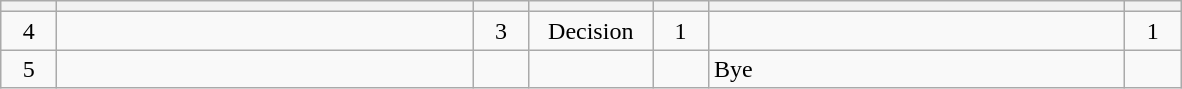<table class="wikitable" style="text-align: center;">
<tr>
<th width=30></th>
<th width=270></th>
<th width=30></th>
<th width=75></th>
<th width=30></th>
<th width=270></th>
<th width=30></th>
</tr>
<tr>
<td>4</td>
<td align=left></td>
<td>3</td>
<td>Decision</td>
<td>1</td>
<td align=left><strong></strong></td>
<td>1</td>
</tr>
<tr>
<td>5</td>
<td align=left><strong></strong></td>
<td></td>
<td></td>
<td></td>
<td align=left>Bye</td>
<td></td>
</tr>
</table>
